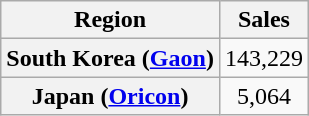<table class="wikitable sortable plainrowheaders" style="text-align:center">
<tr>
<th scope="col">Region</th>
<th scope="col">Sales</th>
</tr>
<tr>
<th scope="row">South Korea (<a href='#'>Gaon</a>)<br></th>
<td>143,229</td>
</tr>
<tr>
<th scope="row">Japan (<a href='#'>Oricon</a>)</th>
<td>5,064</td>
</tr>
</table>
